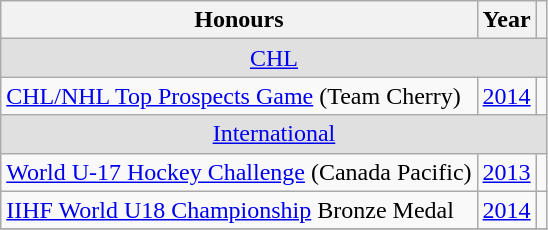<table class="wikitable">
<tr>
<th>Honours</th>
<th>Year</th>
<th></th>
</tr>
<tr ALIGN="center" bgcolor="#e0e0e0">
<td colspan="3"><a href='#'>CHL</a></td>
</tr>
<tr>
<td><a href='#'>CHL/NHL Top Prospects Game</a> (Team Cherry)</td>
<td><a href='#'>2014</a></td>
<td></td>
</tr>
<tr ALIGN="center" bgcolor="#e0e0e0">
<td colspan="3"><a href='#'>International</a></td>
</tr>
<tr>
<td><a href='#'>World U-17 Hockey Challenge</a> (Canada Pacific)</td>
<td><a href='#'>2013</a></td>
<td></td>
</tr>
<tr>
<td><a href='#'>IIHF World U18 Championship</a> Bronze Medal</td>
<td><a href='#'>2014</a></td>
<td></td>
</tr>
<tr>
</tr>
</table>
